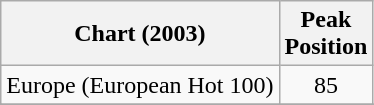<table class="wikitable">
<tr>
<th>Chart (2003)</th>
<th>Peak<br>Position</th>
</tr>
<tr>
<td align="left">Europe (European Hot 100)</td>
<td align="center">85</td>
</tr>
<tr>
</tr>
<tr>
</tr>
</table>
